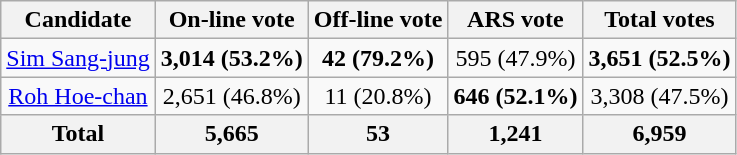<table class="wikitable" style="text-align:center;">
<tr>
<th>Candidate</th>
<th>On-line vote</th>
<th>Off-line vote</th>
<th>ARS vote</th>
<th>Total votes</th>
</tr>
<tr>
<td><a href='#'>Sim Sang-jung</a></td>
<td><strong>3,014 (53.2%)</strong></td>
<td><strong>42 (79.2%)</strong></td>
<td>595 (47.9%)</td>
<td><strong>3,651 (52.5%)</strong></td>
</tr>
<tr>
<td><a href='#'>Roh Hoe-chan</a></td>
<td>2,651 (46.8%)</td>
<td>11 (20.8%)</td>
<td><strong>646 (52.1%)</strong></td>
<td>3,308 (47.5%)</td>
</tr>
<tr>
<th>Total</th>
<th>5,665</th>
<th>53</th>
<th>1,241</th>
<th>6,959</th>
</tr>
</table>
